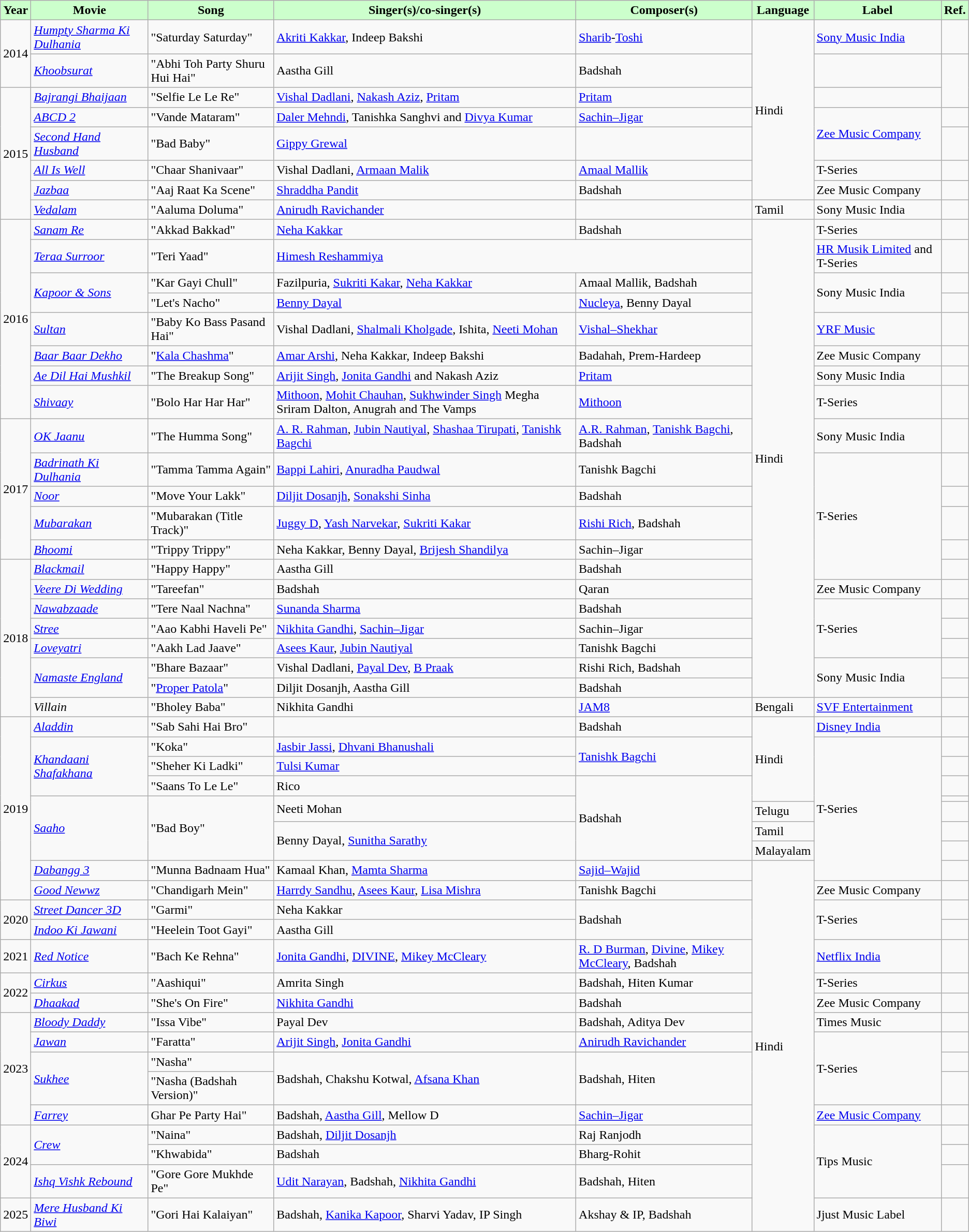<table class="wikitable">
<tr style="background:#cfc; text-align:center;">
<td><strong>Year</strong></td>
<td><strong>Movie</strong></td>
<td><strong>Song</strong></td>
<td><strong>Singer(s)/co-singer(s)</strong></td>
<td><strong>Composer(s)</strong></td>
<td><strong>Language</strong></td>
<td><strong>Label</strong></td>
<td><strong>Ref.</strong></td>
</tr>
<tr>
<td rowspan="2">2014</td>
<td><em><a href='#'>Humpty Sharma Ki Dulhania</a></em></td>
<td>"Saturday Saturday"</td>
<td><a href='#'>Akriti Kakkar</a>, Indeep Bakshi</td>
<td><a href='#'>Sharib</a>-<a href='#'>Toshi</a></td>
<td rowspan="7">Hindi</td>
<td><a href='#'>Sony Music India</a></td>
<td></td>
</tr>
<tr>
<td><a href='#'><em>Khoobsurat</em></a></td>
<td>"Abhi Toh Party Shuru Hui Hai"</td>
<td>Aastha Gill</td>
<td>Badshah</td>
<td></td>
</tr>
<tr>
<td rowspan="6">2015</td>
<td><em><a href='#'>Bajrangi Bhaijaan</a></em></td>
<td>"Selfie Le Le Re"</td>
<td><a href='#'>Vishal Dadlani</a>, <a href='#'>Nakash Aziz</a>, <a href='#'>Pritam</a></td>
<td><a href='#'>Pritam</a></td>
<td></td>
</tr>
<tr>
<td><em><a href='#'>ABCD 2</a></em></td>
<td>"Vande Mataram"</td>
<td><a href='#'>Daler Mehndi</a>, Tanishka Sanghvi and <a href='#'>Divya Kumar</a></td>
<td><a href='#'>Sachin–Jigar</a></td>
<td rowspan="2"><a href='#'>Zee Music Company</a></td>
<td></td>
</tr>
<tr>
<td><em><a href='#'>Second Hand Husband</a></em></td>
<td>"Bad Baby"</td>
<td><a href='#'>Gippy Grewal</a></td>
<td></td>
<td></td>
</tr>
<tr>
<td><a href='#'><em>All Is Well</em></a></td>
<td>"Chaar Shanivaar"</td>
<td>Vishal Dadlani, <a href='#'>Armaan Malik</a></td>
<td><a href='#'>Amaal Mallik</a></td>
<td>T-Series</td>
<td></td>
</tr>
<tr>
<td><em><a href='#'>Jazbaa</a></em></td>
<td>"Aaj Raat Ka Scene"</td>
<td><a href='#'>Shraddha Pandit</a></td>
<td>Badshah</td>
<td>Zee Music Company</td>
<td></td>
</tr>
<tr>
<td><em><a href='#'>Vedalam</a></em></td>
<td>"Aaluma Doluma"</td>
<td><a href='#'>Anirudh Ravichander</a></td>
<td></td>
<td>Tamil</td>
<td>Sony Music India</td>
<td></td>
</tr>
<tr>
<td rowspan="8">2016</td>
<td><em><a href='#'>Sanam Re</a></em></td>
<td>"Akkad Bakkad"</td>
<td><a href='#'>Neha Kakkar</a></td>
<td>Badshah</td>
<td rowspan="20">Hindi</td>
<td>T-Series</td>
<td></td>
</tr>
<tr>
<td><em><a href='#'>Teraa Surroor</a></em></td>
<td>"Teri Yaad"</td>
<td colspan="2"><a href='#'>Himesh Reshammiya</a></td>
<td><a href='#'>HR Musik Limited</a> and T-Series</td>
<td></td>
</tr>
<tr>
<td rowspan="2"><em><a href='#'>Kapoor & Sons</a></em></td>
<td>"Kar Gayi Chull"</td>
<td>Fazilpuria, <a href='#'>Sukriti Kakar</a>, <a href='#'>Neha Kakkar</a></td>
<td>Amaal Mallik, Badshah</td>
<td rowspan="2">Sony Music India</td>
<td></td>
</tr>
<tr>
<td>"Let's Nacho"</td>
<td><a href='#'>Benny Dayal</a></td>
<td><a href='#'>Nucleya</a>, Benny Dayal</td>
<td></td>
</tr>
<tr>
<td><a href='#'><em>Sultan</em></a></td>
<td>"Baby Ko Bass Pasand Hai"</td>
<td>Vishal Dadlani, <a href='#'>Shalmali Kholgade</a>, Ishita, <a href='#'>Neeti Mohan</a></td>
<td><a href='#'>Vishal–Shekhar</a></td>
<td><a href='#'>YRF Music</a></td>
<td></td>
</tr>
<tr>
<td><em><a href='#'>Baar Baar Dekho</a></em></td>
<td>"<a href='#'>Kala Chashma</a>"</td>
<td><a href='#'>Amar Arshi</a>, Neha Kakkar, Indeep Bakshi</td>
<td>Badahah, Prem-Hardeep</td>
<td>Zee Music Company</td>
<td></td>
</tr>
<tr>
<td><em><a href='#'>Ae Dil Hai Mushkil</a></em></td>
<td>"The Breakup Song"</td>
<td><a href='#'>Arijit Singh</a>, <a href='#'>Jonita Gandhi</a> and Nakash Aziz</td>
<td><a href='#'>Pritam</a></td>
<td>Sony Music India</td>
<td></td>
</tr>
<tr>
<td><em><a href='#'>Shivaay</a></em></td>
<td>"Bolo Har Har Har"</td>
<td><a href='#'>Mithoon</a>, <a href='#'>Mohit Chauhan</a>, <a href='#'>Sukhwinder Singh</a> Megha Sriram Dalton, Anugrah and The Vamps</td>
<td><a href='#'>Mithoon</a></td>
<td>T-Series</td>
<td></td>
</tr>
<tr>
<td rowspan="5">2017</td>
<td><em><a href='#'>OK Jaanu</a></em></td>
<td>"The Humma Song"</td>
<td><a href='#'>A. R. Rahman</a>, <a href='#'>Jubin Nautiyal</a>, <a href='#'>Shashaa Tirupati</a>, <a href='#'>Tanishk Bagchi</a></td>
<td><a href='#'>A.R. Rahman</a>, <a href='#'>Tanishk Bagchi</a>, Badshah</td>
<td>Sony Music India</td>
<td></td>
</tr>
<tr>
<td><em><a href='#'>Badrinath Ki Dulhania</a></em></td>
<td>"Tamma Tamma Again"</td>
<td><a href='#'>Bappi Lahiri</a>, <a href='#'>Anuradha Paudwal</a></td>
<td>Tanishk Bagchi</td>
<td rowspan="5">T-Series</td>
<td></td>
</tr>
<tr>
<td><em><a href='#'>Noor</a></em></td>
<td>"Move Your Lakk"</td>
<td><a href='#'>Diljit Dosanjh</a>, <a href='#'>Sonakshi Sinha</a></td>
<td>Badshah</td>
<td></td>
</tr>
<tr>
<td><em><a href='#'>Mubarakan</a></em></td>
<td>"Mubarakan (Title Track)"</td>
<td><a href='#'>Juggy D</a>, <a href='#'>Yash Narvekar</a>, <a href='#'>Sukriti Kakar</a></td>
<td><a href='#'>Rishi Rich</a>, Badshah</td>
<td></td>
</tr>
<tr>
<td><a href='#'><em>Bhoomi</em></a></td>
<td>"Trippy Trippy"</td>
<td>Neha Kakkar, Benny Dayal, <a href='#'>Brijesh Shandilya</a></td>
<td>Sachin–Jigar</td>
<td></td>
</tr>
<tr>
<td rowspan="8">2018</td>
<td><a href='#'><em>Blackmail</em></a></td>
<td>"Happy Happy"</td>
<td>Aastha Gill</td>
<td>Badshah</td>
<td></td>
</tr>
<tr>
<td><em><a href='#'>Veere Di Wedding</a></em></td>
<td>"Tareefan"</td>
<td>Badshah</td>
<td>Qaran</td>
<td>Zee Music Company</td>
<td></td>
</tr>
<tr>
<td><em><a href='#'>Nawabzaade</a></em></td>
<td>"Tere Naal Nachna"</td>
<td><a href='#'>Sunanda Sharma</a></td>
<td>Badshah</td>
<td rowspan="3">T-Series</td>
<td></td>
</tr>
<tr>
<td><a href='#'><em>Stree</em></a></td>
<td>"Aao Kabhi Haveli Pe"</td>
<td><a href='#'>Nikhita Gandhi</a>, <a href='#'>Sachin–Jigar</a></td>
<td>Sachin–Jigar</td>
<td></td>
</tr>
<tr>
<td><em><a href='#'>Loveyatri</a></em></td>
<td>"Aakh Lad Jaave"</td>
<td><a href='#'>Asees Kaur</a>, <a href='#'>Jubin Nautiyal</a></td>
<td>Tanishk Bagchi</td>
<td></td>
</tr>
<tr>
<td rowspan="2"><em><a href='#'>Namaste England</a></em></td>
<td>"Bhare Bazaar"</td>
<td>Vishal Dadlani, <a href='#'>Payal Dev</a>, <a href='#'>B Praak</a></td>
<td>Rishi Rich, Badshah</td>
<td rowspan="2">Sony Music India</td>
<td></td>
</tr>
<tr>
<td>"<a href='#'>Proper Patola</a>"</td>
<td>Diljit Dosanjh, Aastha Gill</td>
<td>Badshah</td>
<td></td>
</tr>
<tr>
<td><em>Villain</em></td>
<td>"Bholey Baba"</td>
<td>Nikhita Gandhi</td>
<td><a href='#'>JAM8</a></td>
<td>Bengali</td>
<td><a href='#'>SVF Entertainment</a></td>
<td></td>
</tr>
<tr>
<td rowspan=10>2019</td>
<td><a href='#'><em>Aladdin</em></a></td>
<td>"Sab Sahi Hai Bro"</td>
<td></td>
<td>Badshah</td>
<td rowspan="5">Hindi</td>
<td><a href='#'>Disney India</a></td>
<td></td>
</tr>
<tr>
<td rowspan="3"><em><a href='#'>Khandaani Shafakhana</a></em></td>
<td>"Koka"</td>
<td><a href='#'>Jasbir Jassi</a>, <a href='#'>Dhvani Bhanushali</a></td>
<td rowspan=2><a href='#'>Tanishk Bagchi</a></td>
<td rowspan=8>T-Series</td>
<td></td>
</tr>
<tr>
<td>"Sheher Ki Ladki"</td>
<td><a href='#'>Tulsi Kumar</a></td>
<td></td>
</tr>
<tr>
<td>"Saans To Le Le"</td>
<td>Rico</td>
<td rowspan=5>Badshah</td>
<td></td>
</tr>
<tr>
<td rowspan="4"><em><a href='#'>Saaho</a></em></td>
<td rowspan=4>"Bad Boy"</td>
<td rowspan=2>Neeti Mohan</td>
<td></td>
</tr>
<tr>
<td>Telugu</td>
<td></td>
</tr>
<tr>
<td rowspan=2>Benny Dayal, <a href='#'>Sunitha Sarathy</a></td>
<td>Tamil</td>
<td></td>
</tr>
<tr>
<td>Malayalam</td>
<td></td>
</tr>
<tr>
<td><em><a href='#'>Dabangg 3</a></em></td>
<td>"Munna Badnaam Hua"</td>
<td>Kamaal Khan, <a href='#'>Mamta Sharma</a></td>
<td><a href='#'>Sajid–Wajid</a></td>
<td rowspan="16">Hindi</td>
<td></td>
</tr>
<tr>
<td><em><a href='#'>Good Newwz</a></em></td>
<td>"Chandigarh Mein"</td>
<td><a href='#'>Harrdy Sandhu</a>, <a href='#'>Asees Kaur</a>, <a href='#'>Lisa Mishra</a></td>
<td>Tanishk Bagchi</td>
<td>Zee Music Company</td>
<td></td>
</tr>
<tr>
<td rowspan=2>2020</td>
<td><em><a href='#'>Street Dancer 3D</a></em></td>
<td>"Garmi"</td>
<td>Neha Kakkar</td>
<td rowspan=2>Badshah</td>
<td rowspan=2>T-Series</td>
<td></td>
</tr>
<tr>
<td><em><a href='#'>Indoo Ki Jawani</a></em></td>
<td>"Heelein Toot Gayi"</td>
<td>Aastha Gill</td>
<td></td>
</tr>
<tr>
<td>2021</td>
<td><a href='#'><em>Red Notice</em></a></td>
<td>"Bach Ke Rehna"</td>
<td><a href='#'>Jonita Gandhi</a>, <a href='#'>DIVINE</a>, <a href='#'>Mikey McCleary</a></td>
<td><a href='#'>R. D Burman</a>, <a href='#'>Divine</a>, <a href='#'>Mikey McCleary</a>, Badshah</td>
<td><a href='#'>Netflix India</a></td>
<td></td>
</tr>
<tr>
<td rowspan=2>2022</td>
<td><a href='#'><em>Cirkus</em></a></td>
<td>"Aashiqui"</td>
<td>Amrita Singh</td>
<td>Badshah, Hiten Kumar</td>
<td>T-Series</td>
<td></td>
</tr>
<tr>
<td><em><a href='#'>Dhaakad</a></em></td>
<td>"She's On Fire"</td>
<td><a href='#'>Nikhita Gandhi</a></td>
<td>Badshah</td>
<td>Zee Music Company</td>
<td></td>
</tr>
<tr>
<td rowspan="5">2023</td>
<td><em><a href='#'>Bloody Daddy</a></em></td>
<td>"Issa Vibe"</td>
<td>Payal Dev</td>
<td>Badshah, Aditya Dev</td>
<td>Times Music</td>
<td></td>
</tr>
<tr>
<td><a href='#'><em>Jawan</em></a></td>
<td>"Faratta"</td>
<td><a href='#'>Arijit Singh</a>, <a href='#'>Jonita Gandhi</a></td>
<td><a href='#'>Anirudh Ravichander</a></td>
<td rowspan=3>T-Series</td>
<td></td>
</tr>
<tr>
<td rowspan=2><em><a href='#'>Sukhee</a></em></td>
<td>"Nasha"</td>
<td rowspan=2>Badshah, Chakshu Kotwal, <a href='#'>Afsana Khan</a></td>
<td rowspan=2>Badshah, Hiten</td>
<td></td>
</tr>
<tr>
<td>"Nasha (Badshah Version)"</td>
<td></td>
</tr>
<tr>
<td><em><a href='#'>Farrey</a></em></td>
<td>Ghar Pe Party Hai"</td>
<td>Badshah, <a href='#'>Aastha Gill</a>, Mellow D</td>
<td><a href='#'>Sachin–Jigar</a></td>
<td><a href='#'>Zee Music Company</a></td>
<td></td>
</tr>
<tr>
<td rowspan=3>2024</td>
<td rowspan=2><em><a href='#'>Crew</a></em></td>
<td>"Naina"</td>
<td>Badshah, <a href='#'>Diljit Dosanjh</a></td>
<td>Raj Ranjodh</td>
<td rowspan=3>Tips Music</td>
<td></td>
</tr>
<tr>
<td>"Khwabida"</td>
<td>Badshah</td>
<td>Bharg-Rohit</td>
<td></td>
</tr>
<tr>
<td><em><a href='#'>Ishq Vishk Rebound</a></em></td>
<td>"Gore Gore Mukhde Pe"</td>
<td><a href='#'>Udit Narayan</a>, Badshah, <a href='#'>Nikhita Gandhi</a></td>
<td>Badshah, Hiten</td>
<td></td>
</tr>
<tr>
<td>2025</td>
<td><em><a href='#'>Mere Husband Ki Biwi</a></em></td>
<td>"Gori Hai Kalaiyan"</td>
<td>Badshah, <a href='#'>Kanika Kapoor</a>, Sharvi Yadav, IP Singh</td>
<td>Akshay & IP, Badshah</td>
<td>Jjust Music Label</td>
<td></td>
</tr>
</table>
